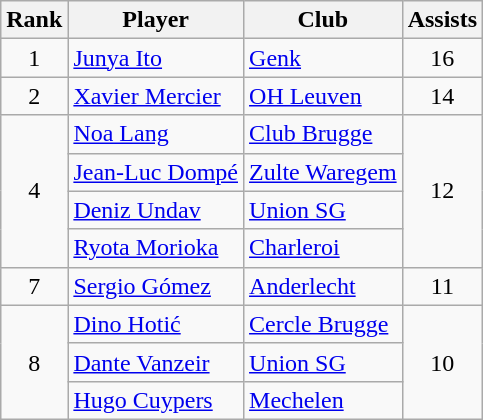<table class="wikitable" style="text-align:center">
<tr>
<th>Rank</th>
<th>Player</th>
<th>Club</th>
<th>Assists</th>
</tr>
<tr>
<td rowspan="1">1</td>
<td align=left> <a href='#'>Junya Ito</a></td>
<td align=left><a href='#'>Genk</a></td>
<td rowspan="1">16</td>
</tr>
<tr>
<td rowspan="1">2</td>
<td align=left> <a href='#'>Xavier Mercier</a></td>
<td align=left><a href='#'>OH Leuven</a></td>
<td rowspan="1">14</td>
</tr>
<tr>
<td rowspan="4">4</td>
<td align=left> <a href='#'>Noa Lang</a></td>
<td align=left><a href='#'>Club Brugge</a></td>
<td rowspan="4">12</td>
</tr>
<tr>
<td align=left> <a href='#'>Jean-Luc Dompé</a></td>
<td align=left><a href='#'>Zulte Waregem</a></td>
</tr>
<tr>
<td align=left> <a href='#'>Deniz Undav</a></td>
<td align=left><a href='#'>Union SG</a></td>
</tr>
<tr>
<td align=left> <a href='#'>Ryota Morioka</a></td>
<td align=left><a href='#'>Charleroi</a></td>
</tr>
<tr>
<td rowspan="1">7</td>
<td align=left> <a href='#'>Sergio Gómez</a></td>
<td align=left><a href='#'>Anderlecht</a></td>
<td rowspan="1">11</td>
</tr>
<tr>
<td rowspan="3">8</td>
<td align=left> <a href='#'>Dino Hotić</a></td>
<td align=left><a href='#'>Cercle Brugge</a></td>
<td rowspan="3">10</td>
</tr>
<tr>
<td align=left> <a href='#'>Dante Vanzeir</a></td>
<td align=left><a href='#'>Union SG</a></td>
</tr>
<tr>
<td align=left> <a href='#'>Hugo Cuypers</a></td>
<td align=left><a href='#'>Mechelen</a></td>
</tr>
</table>
